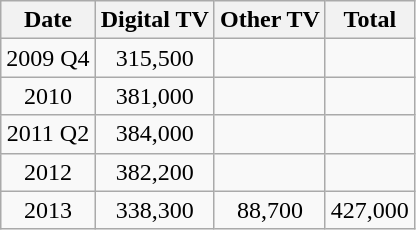<table class="wikitable" style="text-align:center;">
<tr>
<th>Date</th>
<th>Digital TV</th>
<th>Other TV</th>
<th>Total</th>
</tr>
<tr>
<td>2009 Q4</td>
<td>315,500</td>
<td></td>
<td></td>
</tr>
<tr>
<td>2010</td>
<td>381,000</td>
<td></td>
<td></td>
</tr>
<tr>
<td>2011 Q2</td>
<td>384,000</td>
<td></td>
<td></td>
</tr>
<tr>
<td>2012</td>
<td>382,200</td>
<td></td>
<td></td>
</tr>
<tr>
<td>2013</td>
<td>338,300</td>
<td>88,700</td>
<td>427,000</td>
</tr>
</table>
